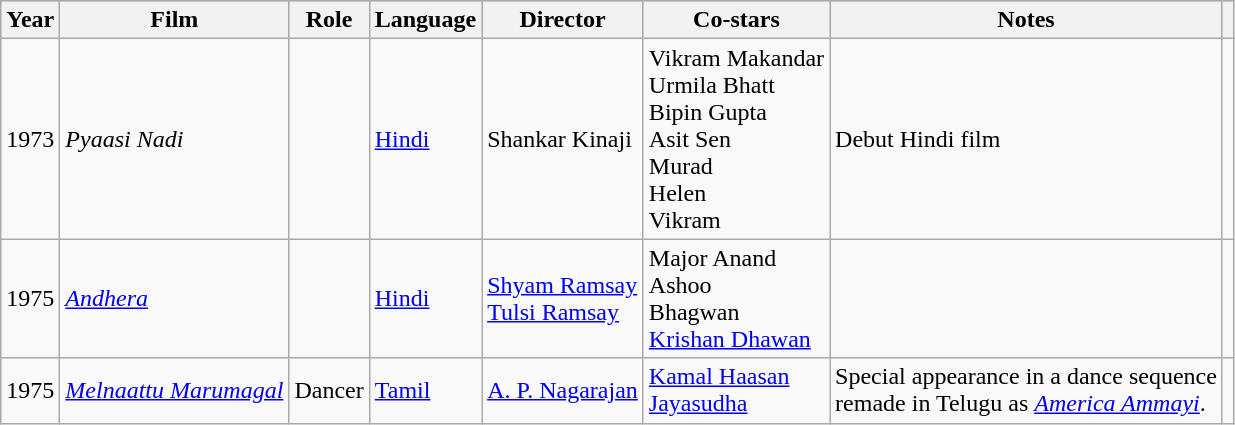<table class="wikitable sortable">
<tr style="background:#ccc; text-align:center;">
<th>Year</th>
<th>Film</th>
<th>Role</th>
<th>Language</th>
<th>Director</th>
<th>Co-stars</th>
<th>Notes</th>
<th scope="col" class="unsortable"></th>
</tr>
<tr>
<td>1973</td>
<td><em>Pyaasi Nadi</em></td>
<td></td>
<td><a href='#'>Hindi</a></td>
<td Ravi Kinagi>Shankar Kinaji</td>
<td>Vikram Makandar<br>Urmila Bhatt<br>Bipin Gupta<br>Asit Sen<br>Murad<br>Helen<br>Vikram</td>
<td>Debut Hindi film</td>
<td></td>
</tr>
<tr>
<td>1975</td>
<td><em><a href='#'>Andhera</a></em></td>
<td></td>
<td><a href='#'>Hindi</a></td>
<td><a href='#'>Shyam Ramsay</a><br><a href='#'>Tulsi Ramsay</a></td>
<td>Major Anand<br>Ashoo<br>Bhagwan<br><a href='#'>Krishan Dhawan</a></td>
<td></td>
<td></td>
</tr>
<tr>
<td>1975</td>
<td><em><a href='#'>Melnaattu Marumagal</a></em></td>
<td>Dancer</td>
<td><a href='#'>Tamil</a></td>
<td><a href='#'>A. P. Nagarajan</a></td>
<td><a href='#'>Kamal Haasan</a><br><a href='#'>Jayasudha</a></td>
<td>Special appearance in a dance sequence <br>remade in Telugu as <em><a href='#'>America Ammayi</a></em>.</td>
<td></td>
</tr>
</table>
